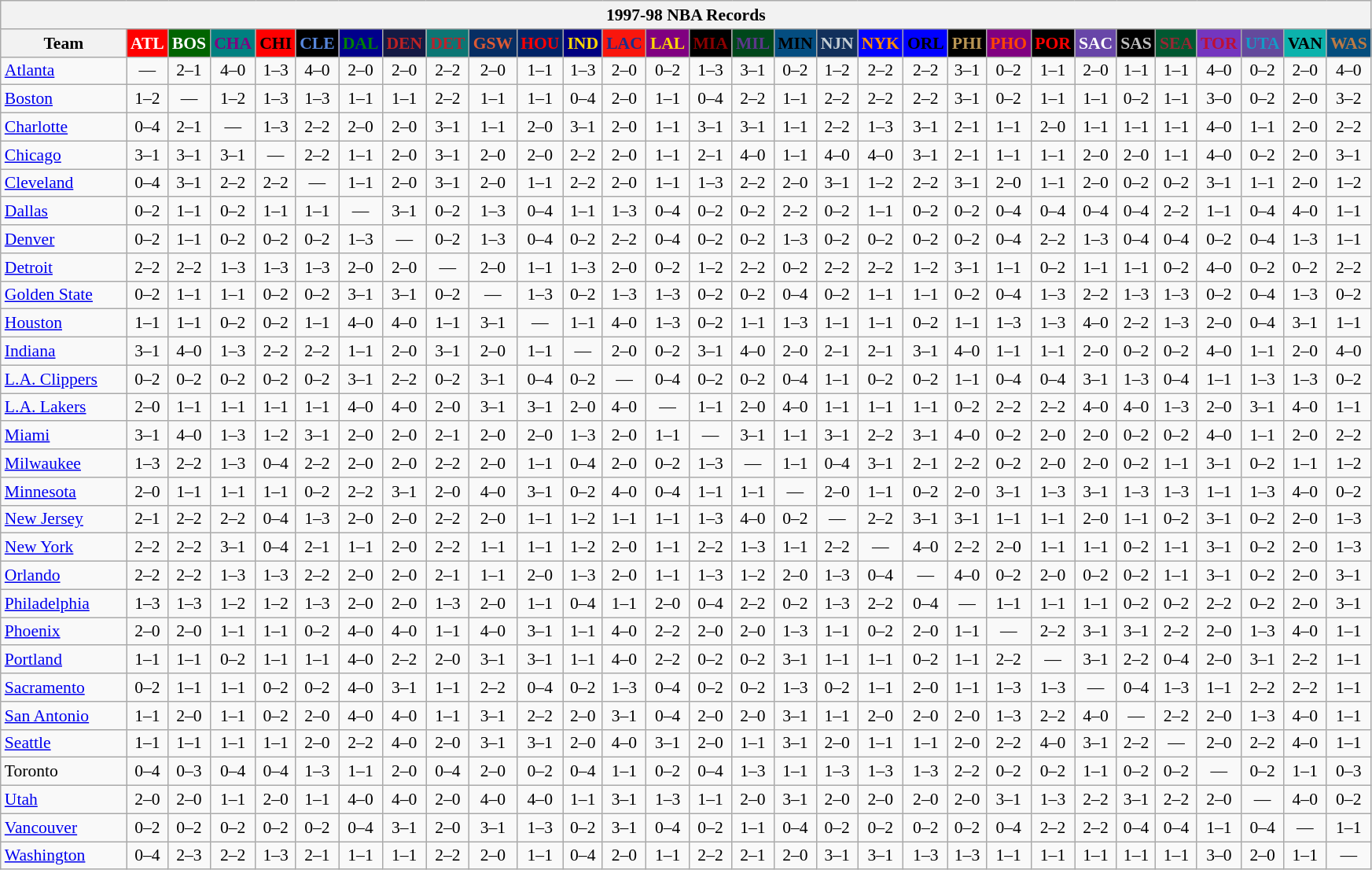<table class="wikitable" style="font-size:90%; text-align:center;">
<tr>
<th colspan=30>1997-98 NBA Records</th>
</tr>
<tr>
<th width=100>Team</th>
<th style="background:#FF0000;color:#FFFFFF;width=35">ATL</th>
<th style="background:#006400;color:#FFFFFF;width=35">BOS</th>
<th style="background:#008080;color:#800080;width=35">CHA</th>
<th style="background:#FF0000;color:#000000;width=35">CHI</th>
<th style="background:#000000;color:#5787DC;width=35">CLE</th>
<th style="background:#00008B;color:#008000;width=35">DAL</th>
<th style="background:#141A44;color:#BC2224;width=35">DEN</th>
<th style="background:#0C7674;color:#BB222C;width=35">DET</th>
<th style="background:#072E63;color:#DC5A34;width=35">GSW</th>
<th style="background:#002366;color:#FF0000;width=35">HOU</th>
<th style="background:#000080;color:#FFD700;width=35">IND</th>
<th style="background:#F9160D;color:#1A2E8B;width=35">LAC</th>
<th style="background:#800080;color:#FFD700;width=35">LAL</th>
<th style="background:#000000;color:#8B0000;width=35">MIA</th>
<th style="background:#00471B;color:#5C378A;width=35">MIL</th>
<th style="background:#044D80;color:#000000;width=35">MIN</th>
<th style="background:#12305B;color:#C4CED4;width=35">NJN</th>
<th style="background:#0000FF;color:#FF8C00;width=35">NYK</th>
<th style="background:#0000FF;color:#000000;width=35">ORL</th>
<th style="background:#000000;color:#BB9754;width=35">PHI</th>
<th style="background:#800080;color:#FF4500;width=35">PHO</th>
<th style="background:#000000;color:#FF0000;width=35">POR</th>
<th style="background:#6846A8;color:#FFFFFF;width=35">SAC</th>
<th style="background:#000000;color:#C0C0C0;width=35">SAS</th>
<th style="background:#005831;color:#992634;width=35">SEA</th>
<th style="background:#7436BF;color:#BE0F34;width=35">TOR</th>
<th style="background:#644A9C;color:#149BC7;width=35">UTA</th>
<th style="background:#0CB2AC;color:#000000;width=35">VAN</th>
<th style="background:#044D7D;color:#BC7A44;width=35">WAS</th>
</tr>
<tr>
<td style="text-align:left;"><a href='#'>Atlanta</a></td>
<td>—</td>
<td>2–1</td>
<td>4–0</td>
<td>1–3</td>
<td>4–0</td>
<td>2–0</td>
<td>2–0</td>
<td>2–2</td>
<td>2–0</td>
<td>1–1</td>
<td>1–3</td>
<td>2–0</td>
<td>0–2</td>
<td>1–3</td>
<td>3–1</td>
<td>0–2</td>
<td>1–2</td>
<td>2–2</td>
<td>2–2</td>
<td>3–1</td>
<td>0–2</td>
<td>1–1</td>
<td>2–0</td>
<td>1–1</td>
<td>1–1</td>
<td>4–0</td>
<td>0–2</td>
<td>2–0</td>
<td>4–0</td>
</tr>
<tr>
<td style="text-align:left;"><a href='#'>Boston</a></td>
<td>1–2</td>
<td>—</td>
<td>1–2</td>
<td>1–3</td>
<td>1–3</td>
<td>1–1</td>
<td>1–1</td>
<td>2–2</td>
<td>1–1</td>
<td>1–1</td>
<td>0–4</td>
<td>2–0</td>
<td>1–1</td>
<td>0–4</td>
<td>2–2</td>
<td>1–1</td>
<td>2–2</td>
<td>2–2</td>
<td>2–2</td>
<td>3–1</td>
<td>0–2</td>
<td>1–1</td>
<td>1–1</td>
<td>0–2</td>
<td>1–1</td>
<td>3–0</td>
<td>0–2</td>
<td>2–0</td>
<td>3–2</td>
</tr>
<tr>
<td style="text-align:left;"><a href='#'>Charlotte</a></td>
<td>0–4</td>
<td>2–1</td>
<td>—</td>
<td>1–3</td>
<td>2–2</td>
<td>2–0</td>
<td>2–0</td>
<td>3–1</td>
<td>1–1</td>
<td>2–0</td>
<td>3–1</td>
<td>2–0</td>
<td>1–1</td>
<td>3–1</td>
<td>3–1</td>
<td>1–1</td>
<td>2–2</td>
<td>1–3</td>
<td>3–1</td>
<td>2–1</td>
<td>1–1</td>
<td>2–0</td>
<td>1–1</td>
<td>1–1</td>
<td>1–1</td>
<td>4–0</td>
<td>1–1</td>
<td>2–0</td>
<td>2–2</td>
</tr>
<tr>
<td style="text-align:left;"><a href='#'>Chicago</a></td>
<td>3–1</td>
<td>3–1</td>
<td>3–1</td>
<td>—</td>
<td>2–2</td>
<td>1–1</td>
<td>2–0</td>
<td>3–1</td>
<td>2–0</td>
<td>2–0</td>
<td>2–2</td>
<td>2–0</td>
<td>1–1</td>
<td>2–1</td>
<td>4–0</td>
<td>1–1</td>
<td>4–0</td>
<td>4–0</td>
<td>3–1</td>
<td>2–1</td>
<td>1–1</td>
<td>1–1</td>
<td>2–0</td>
<td>2–0</td>
<td>1–1</td>
<td>4–0</td>
<td>0–2</td>
<td>2–0</td>
<td>3–1</td>
</tr>
<tr>
<td style="text-align:left;"><a href='#'>Cleveland</a></td>
<td>0–4</td>
<td>3–1</td>
<td>2–2</td>
<td>2–2</td>
<td>—</td>
<td>1–1</td>
<td>2–0</td>
<td>3–1</td>
<td>2–0</td>
<td>1–1</td>
<td>2–2</td>
<td>2–0</td>
<td>1–1</td>
<td>1–3</td>
<td>2–2</td>
<td>2–0</td>
<td>3–1</td>
<td>1–2</td>
<td>2–2</td>
<td>3–1</td>
<td>2–0</td>
<td>1–1</td>
<td>2–0</td>
<td>0–2</td>
<td>0–2</td>
<td>3–1</td>
<td>1–1</td>
<td>2–0</td>
<td>1–2</td>
</tr>
<tr>
<td style="text-align:left;"><a href='#'>Dallas</a></td>
<td>0–2</td>
<td>1–1</td>
<td>0–2</td>
<td>1–1</td>
<td>1–1</td>
<td>—</td>
<td>3–1</td>
<td>0–2</td>
<td>1–3</td>
<td>0–4</td>
<td>1–1</td>
<td>1–3</td>
<td>0–4</td>
<td>0–2</td>
<td>0–2</td>
<td>2–2</td>
<td>0–2</td>
<td>1–1</td>
<td>0–2</td>
<td>0–2</td>
<td>0–4</td>
<td>0–4</td>
<td>0–4</td>
<td>0–4</td>
<td>2–2</td>
<td>1–1</td>
<td>0–4</td>
<td>4–0</td>
<td>1–1</td>
</tr>
<tr>
<td style="text-align:left;"><a href='#'>Denver</a></td>
<td>0–2</td>
<td>1–1</td>
<td>0–2</td>
<td>0–2</td>
<td>0–2</td>
<td>1–3</td>
<td>—</td>
<td>0–2</td>
<td>1–3</td>
<td>0–4</td>
<td>0–2</td>
<td>2–2</td>
<td>0–4</td>
<td>0–2</td>
<td>0–2</td>
<td>1–3</td>
<td>0–2</td>
<td>0–2</td>
<td>0–2</td>
<td>0–2</td>
<td>0–4</td>
<td>2–2</td>
<td>1–3</td>
<td>0–4</td>
<td>0–4</td>
<td>0–2</td>
<td>0–4</td>
<td>1–3</td>
<td>1–1</td>
</tr>
<tr>
<td style="text-align:left;"><a href='#'>Detroit</a></td>
<td>2–2</td>
<td>2–2</td>
<td>1–3</td>
<td>1–3</td>
<td>1–3</td>
<td>2–0</td>
<td>2–0</td>
<td>—</td>
<td>2–0</td>
<td>1–1</td>
<td>1–3</td>
<td>2–0</td>
<td>0–2</td>
<td>1–2</td>
<td>2–2</td>
<td>0–2</td>
<td>2–2</td>
<td>2–2</td>
<td>1–2</td>
<td>3–1</td>
<td>1–1</td>
<td>0–2</td>
<td>1–1</td>
<td>1–1</td>
<td>0–2</td>
<td>4–0</td>
<td>0–2</td>
<td>0–2</td>
<td>2–2</td>
</tr>
<tr>
<td style="text-align:left;"><a href='#'>Golden State</a></td>
<td>0–2</td>
<td>1–1</td>
<td>1–1</td>
<td>0–2</td>
<td>0–2</td>
<td>3–1</td>
<td>3–1</td>
<td>0–2</td>
<td>—</td>
<td>1–3</td>
<td>0–2</td>
<td>1–3</td>
<td>1–3</td>
<td>0–2</td>
<td>0–2</td>
<td>0–4</td>
<td>0–2</td>
<td>1–1</td>
<td>1–1</td>
<td>0–2</td>
<td>0–4</td>
<td>1–3</td>
<td>2–2</td>
<td>1–3</td>
<td>1–3</td>
<td>0–2</td>
<td>0–4</td>
<td>1–3</td>
<td>0–2</td>
</tr>
<tr>
<td style="text-align:left;"><a href='#'>Houston</a></td>
<td>1–1</td>
<td>1–1</td>
<td>0–2</td>
<td>0–2</td>
<td>1–1</td>
<td>4–0</td>
<td>4–0</td>
<td>1–1</td>
<td>3–1</td>
<td>—</td>
<td>1–1</td>
<td>4–0</td>
<td>1–3</td>
<td>0–2</td>
<td>1–1</td>
<td>1–3</td>
<td>1–1</td>
<td>1–1</td>
<td>0–2</td>
<td>1–1</td>
<td>1–3</td>
<td>1–3</td>
<td>4–0</td>
<td>2–2</td>
<td>1–3</td>
<td>2–0</td>
<td>0–4</td>
<td>3–1</td>
<td>1–1</td>
</tr>
<tr>
<td style="text-align:left;"><a href='#'>Indiana</a></td>
<td>3–1</td>
<td>4–0</td>
<td>1–3</td>
<td>2–2</td>
<td>2–2</td>
<td>1–1</td>
<td>2–0</td>
<td>3–1</td>
<td>2–0</td>
<td>1–1</td>
<td>—</td>
<td>2–0</td>
<td>0–2</td>
<td>3–1</td>
<td>4–0</td>
<td>2–0</td>
<td>2–1</td>
<td>2–1</td>
<td>3–1</td>
<td>4–0</td>
<td>1–1</td>
<td>1–1</td>
<td>2–0</td>
<td>0–2</td>
<td>0–2</td>
<td>4–0</td>
<td>1–1</td>
<td>2–0</td>
<td>4–0</td>
</tr>
<tr>
<td style="text-align:left;"><a href='#'>L.A. Clippers</a></td>
<td>0–2</td>
<td>0–2</td>
<td>0–2</td>
<td>0–2</td>
<td>0–2</td>
<td>3–1</td>
<td>2–2</td>
<td>0–2</td>
<td>3–1</td>
<td>0–4</td>
<td>0–2</td>
<td>—</td>
<td>0–4</td>
<td>0–2</td>
<td>0–2</td>
<td>0–4</td>
<td>1–1</td>
<td>0–2</td>
<td>0–2</td>
<td>1–1</td>
<td>0–4</td>
<td>0–4</td>
<td>3–1</td>
<td>1–3</td>
<td>0–4</td>
<td>1–1</td>
<td>1–3</td>
<td>1–3</td>
<td>0–2</td>
</tr>
<tr>
<td style="text-align:left;"><a href='#'>L.A. Lakers</a></td>
<td>2–0</td>
<td>1–1</td>
<td>1–1</td>
<td>1–1</td>
<td>1–1</td>
<td>4–0</td>
<td>4–0</td>
<td>2–0</td>
<td>3–1</td>
<td>3–1</td>
<td>2–0</td>
<td>4–0</td>
<td>—</td>
<td>1–1</td>
<td>2–0</td>
<td>4–0</td>
<td>1–1</td>
<td>1–1</td>
<td>1–1</td>
<td>0–2</td>
<td>2–2</td>
<td>2–2</td>
<td>4–0</td>
<td>4–0</td>
<td>1–3</td>
<td>2–0</td>
<td>3–1</td>
<td>4–0</td>
<td>1–1</td>
</tr>
<tr>
<td style="text-align:left;"><a href='#'>Miami</a></td>
<td>3–1</td>
<td>4–0</td>
<td>1–3</td>
<td>1–2</td>
<td>3–1</td>
<td>2–0</td>
<td>2–0</td>
<td>2–1</td>
<td>2–0</td>
<td>2–0</td>
<td>1–3</td>
<td>2–0</td>
<td>1–1</td>
<td>—</td>
<td>3–1</td>
<td>1–1</td>
<td>3–1</td>
<td>2–2</td>
<td>3–1</td>
<td>4–0</td>
<td>0–2</td>
<td>2–0</td>
<td>2–0</td>
<td>0–2</td>
<td>0–2</td>
<td>4–0</td>
<td>1–1</td>
<td>2–0</td>
<td>2–2</td>
</tr>
<tr>
<td style="text-align:left;"><a href='#'>Milwaukee</a></td>
<td>1–3</td>
<td>2–2</td>
<td>1–3</td>
<td>0–4</td>
<td>2–2</td>
<td>2–0</td>
<td>2–0</td>
<td>2–2</td>
<td>2–0</td>
<td>1–1</td>
<td>0–4</td>
<td>2–0</td>
<td>0–2</td>
<td>1–3</td>
<td>—</td>
<td>1–1</td>
<td>0–4</td>
<td>3–1</td>
<td>2–1</td>
<td>2–2</td>
<td>0–2</td>
<td>2–0</td>
<td>2–0</td>
<td>0–2</td>
<td>1–1</td>
<td>3–1</td>
<td>0–2</td>
<td>1–1</td>
<td>1–2</td>
</tr>
<tr>
<td style="text-align:left;"><a href='#'>Minnesota</a></td>
<td>2–0</td>
<td>1–1</td>
<td>1–1</td>
<td>1–1</td>
<td>0–2</td>
<td>2–2</td>
<td>3–1</td>
<td>2–0</td>
<td>4–0</td>
<td>3–1</td>
<td>0–2</td>
<td>4–0</td>
<td>0–4</td>
<td>1–1</td>
<td>1–1</td>
<td>—</td>
<td>2–0</td>
<td>1–1</td>
<td>0–2</td>
<td>2–0</td>
<td>3–1</td>
<td>1–3</td>
<td>3–1</td>
<td>1–3</td>
<td>1–3</td>
<td>1–1</td>
<td>1–3</td>
<td>4–0</td>
<td>0–2</td>
</tr>
<tr>
<td style="text-align:left;"><a href='#'>New Jersey</a></td>
<td>2–1</td>
<td>2–2</td>
<td>2–2</td>
<td>0–4</td>
<td>1–3</td>
<td>2–0</td>
<td>2–0</td>
<td>2–2</td>
<td>2–0</td>
<td>1–1</td>
<td>1–2</td>
<td>1–1</td>
<td>1–1</td>
<td>1–3</td>
<td>4–0</td>
<td>0–2</td>
<td>—</td>
<td>2–2</td>
<td>3–1</td>
<td>3–1</td>
<td>1–1</td>
<td>1–1</td>
<td>2–0</td>
<td>1–1</td>
<td>0–2</td>
<td>3–1</td>
<td>0–2</td>
<td>2–0</td>
<td>1–3</td>
</tr>
<tr>
<td style="text-align:left;"><a href='#'>New York</a></td>
<td>2–2</td>
<td>2–2</td>
<td>3–1</td>
<td>0–4</td>
<td>2–1</td>
<td>1–1</td>
<td>2–0</td>
<td>2–2</td>
<td>1–1</td>
<td>1–1</td>
<td>1–2</td>
<td>2–0</td>
<td>1–1</td>
<td>2–2</td>
<td>1–3</td>
<td>1–1</td>
<td>2–2</td>
<td>—</td>
<td>4–0</td>
<td>2–2</td>
<td>2–0</td>
<td>1–1</td>
<td>1–1</td>
<td>0–2</td>
<td>1–1</td>
<td>3–1</td>
<td>0–2</td>
<td>2–0</td>
<td>1–3</td>
</tr>
<tr>
<td style="text-align:left;"><a href='#'>Orlando</a></td>
<td>2–2</td>
<td>2–2</td>
<td>1–3</td>
<td>1–3</td>
<td>2–2</td>
<td>2–0</td>
<td>2–0</td>
<td>2–1</td>
<td>1–1</td>
<td>2–0</td>
<td>1–3</td>
<td>2–0</td>
<td>1–1</td>
<td>1–3</td>
<td>1–2</td>
<td>2–0</td>
<td>1–3</td>
<td>0–4</td>
<td>—</td>
<td>4–0</td>
<td>0–2</td>
<td>2–0</td>
<td>0–2</td>
<td>0–2</td>
<td>1–1</td>
<td>3–1</td>
<td>0–2</td>
<td>2–0</td>
<td>3–1</td>
</tr>
<tr>
<td style="text-align:left;"><a href='#'>Philadelphia</a></td>
<td>1–3</td>
<td>1–3</td>
<td>1–2</td>
<td>1–2</td>
<td>1–3</td>
<td>2–0</td>
<td>2–0</td>
<td>1–3</td>
<td>2–0</td>
<td>1–1</td>
<td>0–4</td>
<td>1–1</td>
<td>2–0</td>
<td>0–4</td>
<td>2–2</td>
<td>0–2</td>
<td>1–3</td>
<td>2–2</td>
<td>0–4</td>
<td>—</td>
<td>1–1</td>
<td>1–1</td>
<td>1–1</td>
<td>0–2</td>
<td>0–2</td>
<td>2–2</td>
<td>0–2</td>
<td>2–0</td>
<td>3–1</td>
</tr>
<tr>
<td style="text-align:left;"><a href='#'>Phoenix</a></td>
<td>2–0</td>
<td>2–0</td>
<td>1–1</td>
<td>1–1</td>
<td>0–2</td>
<td>4–0</td>
<td>4–0</td>
<td>1–1</td>
<td>4–0</td>
<td>3–1</td>
<td>1–1</td>
<td>4–0</td>
<td>2–2</td>
<td>2–0</td>
<td>2–0</td>
<td>1–3</td>
<td>1–1</td>
<td>0–2</td>
<td>2–0</td>
<td>1–1</td>
<td>—</td>
<td>2–2</td>
<td>3–1</td>
<td>3–1</td>
<td>2–2</td>
<td>2–0</td>
<td>1–3</td>
<td>4–0</td>
<td>1–1</td>
</tr>
<tr>
<td style="text-align:left;"><a href='#'>Portland</a></td>
<td>1–1</td>
<td>1–1</td>
<td>0–2</td>
<td>1–1</td>
<td>1–1</td>
<td>4–0</td>
<td>2–2</td>
<td>2–0</td>
<td>3–1</td>
<td>3–1</td>
<td>1–1</td>
<td>4–0</td>
<td>2–2</td>
<td>0–2</td>
<td>0–2</td>
<td>3–1</td>
<td>1–1</td>
<td>1–1</td>
<td>0–2</td>
<td>1–1</td>
<td>2–2</td>
<td>—</td>
<td>3–1</td>
<td>2–2</td>
<td>0–4</td>
<td>2–0</td>
<td>3–1</td>
<td>2–2</td>
<td>1–1</td>
</tr>
<tr>
<td style="text-align:left;"><a href='#'>Sacramento</a></td>
<td>0–2</td>
<td>1–1</td>
<td>1–1</td>
<td>0–2</td>
<td>0–2</td>
<td>4–0</td>
<td>3–1</td>
<td>1–1</td>
<td>2–2</td>
<td>0–4</td>
<td>0–2</td>
<td>1–3</td>
<td>0–4</td>
<td>0–2</td>
<td>0–2</td>
<td>1–3</td>
<td>0–2</td>
<td>1–1</td>
<td>2–0</td>
<td>1–1</td>
<td>1–3</td>
<td>1–3</td>
<td>—</td>
<td>0–4</td>
<td>1–3</td>
<td>1–1</td>
<td>2–2</td>
<td>2–2</td>
<td>1–1</td>
</tr>
<tr>
<td style="text-align:left;"><a href='#'>San Antonio</a></td>
<td>1–1</td>
<td>2–0</td>
<td>1–1</td>
<td>0–2</td>
<td>2–0</td>
<td>4–0</td>
<td>4–0</td>
<td>1–1</td>
<td>3–1</td>
<td>2–2</td>
<td>2–0</td>
<td>3–1</td>
<td>0–4</td>
<td>2–0</td>
<td>2–0</td>
<td>3–1</td>
<td>1–1</td>
<td>2–0</td>
<td>2–0</td>
<td>2–0</td>
<td>1–3</td>
<td>2–2</td>
<td>4–0</td>
<td>—</td>
<td>2–2</td>
<td>2–0</td>
<td>1–3</td>
<td>4–0</td>
<td>1–1</td>
</tr>
<tr>
<td style="text-align:left;"><a href='#'>Seattle</a></td>
<td>1–1</td>
<td>1–1</td>
<td>1–1</td>
<td>1–1</td>
<td>2–0</td>
<td>2–2</td>
<td>4–0</td>
<td>2–0</td>
<td>3–1</td>
<td>3–1</td>
<td>2–0</td>
<td>4–0</td>
<td>3–1</td>
<td>2–0</td>
<td>1–1</td>
<td>3–1</td>
<td>2–0</td>
<td>1–1</td>
<td>1–1</td>
<td>2–0</td>
<td>2–2</td>
<td>4–0</td>
<td>3–1</td>
<td>2–2</td>
<td>—</td>
<td>2–0</td>
<td>2–2</td>
<td>4–0</td>
<td>1–1</td>
</tr>
<tr>
<td style="text-align:left;">Toronto</td>
<td>0–4</td>
<td>0–3</td>
<td>0–4</td>
<td>0–4</td>
<td>1–3</td>
<td>1–1</td>
<td>2–0</td>
<td>0–4</td>
<td>2–0</td>
<td>0–2</td>
<td>0–4</td>
<td>1–1</td>
<td>0–2</td>
<td>0–4</td>
<td>1–3</td>
<td>1–1</td>
<td>1–3</td>
<td>1–3</td>
<td>1–3</td>
<td>2–2</td>
<td>0–2</td>
<td>0–2</td>
<td>1–1</td>
<td>0–2</td>
<td>0–2</td>
<td>—</td>
<td>0–2</td>
<td>1–1</td>
<td>0–3</td>
</tr>
<tr>
<td style="text-align:left;"><a href='#'>Utah</a></td>
<td>2–0</td>
<td>2–0</td>
<td>1–1</td>
<td>2–0</td>
<td>1–1</td>
<td>4–0</td>
<td>4–0</td>
<td>2–0</td>
<td>4–0</td>
<td>4–0</td>
<td>1–1</td>
<td>3–1</td>
<td>1–3</td>
<td>1–1</td>
<td>2–0</td>
<td>3–1</td>
<td>2–0</td>
<td>2–0</td>
<td>2–0</td>
<td>2–0</td>
<td>3–1</td>
<td>1–3</td>
<td>2–2</td>
<td>3–1</td>
<td>2–2</td>
<td>2–0</td>
<td>—</td>
<td>4–0</td>
<td>0–2</td>
</tr>
<tr>
<td style="text-align:left;"><a href='#'>Vancouver</a></td>
<td>0–2</td>
<td>0–2</td>
<td>0–2</td>
<td>0–2</td>
<td>0–2</td>
<td>0–4</td>
<td>3–1</td>
<td>2–0</td>
<td>3–1</td>
<td>1–3</td>
<td>0–2</td>
<td>3–1</td>
<td>0–4</td>
<td>0–2</td>
<td>1–1</td>
<td>0–4</td>
<td>0–2</td>
<td>0–2</td>
<td>0–2</td>
<td>0–2</td>
<td>0–4</td>
<td>2–2</td>
<td>2–2</td>
<td>0–4</td>
<td>0–4</td>
<td>1–1</td>
<td>0–4</td>
<td>—</td>
<td>1–1</td>
</tr>
<tr>
<td style="text-align:left;"><a href='#'>Washington</a></td>
<td>0–4</td>
<td>2–3</td>
<td>2–2</td>
<td>1–3</td>
<td>2–1</td>
<td>1–1</td>
<td>1–1</td>
<td>2–2</td>
<td>2–0</td>
<td>1–1</td>
<td>0–4</td>
<td>2–0</td>
<td>1–1</td>
<td>2–2</td>
<td>2–1</td>
<td>2–0</td>
<td>3–1</td>
<td>3–1</td>
<td>1–3</td>
<td>1–3</td>
<td>1–1</td>
<td>1–1</td>
<td>1–1</td>
<td>1–1</td>
<td>1–1</td>
<td>3–0</td>
<td>2–0</td>
<td>1–1</td>
<td>—</td>
</tr>
</table>
